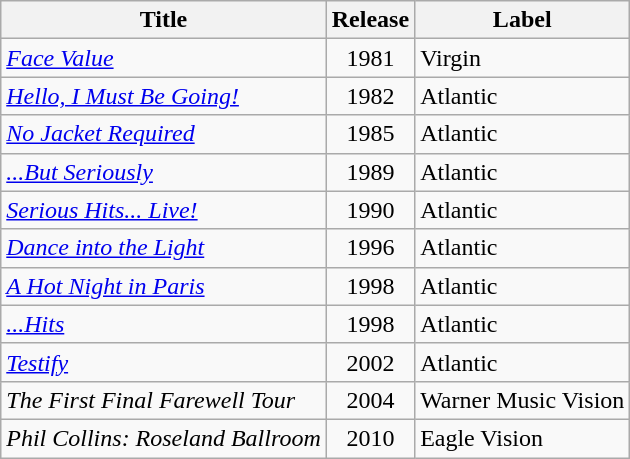<table class="wikitable">
<tr>
<th>Title</th>
<th>Release</th>
<th>Label</th>
</tr>
<tr align=center>
<td align=left><em><a href='#'>Face Value</a></em></td>
<td>1981</td>
<td align=left>Virgin</td>
</tr>
<tr align=center>
<td align=left><em><a href='#'>Hello, I Must Be Going!</a></em></td>
<td>1982</td>
<td align=left>Atlantic</td>
</tr>
<tr align=center>
<td align=left><em><a href='#'>No Jacket Required</a></em></td>
<td>1985</td>
<td align=left>Atlantic</td>
</tr>
<tr align=center>
<td align=left><em><a href='#'>...But Seriously</a></em></td>
<td>1989</td>
<td align=left>Atlantic</td>
</tr>
<tr align=center>
<td align=left><em><a href='#'>Serious Hits... Live!</a></em></td>
<td>1990</td>
<td align=left>Atlantic</td>
</tr>
<tr align=center>
<td align=left><em><a href='#'>Dance into the Light</a></em></td>
<td>1996</td>
<td align=left>Atlantic</td>
</tr>
<tr align=center>
<td align=left><em><a href='#'>A Hot Night in Paris</a></em></td>
<td>1998</td>
<td align=left>Atlantic</td>
</tr>
<tr align=center>
<td align=left><em><a href='#'>...Hits</a></em></td>
<td>1998</td>
<td align=left>Atlantic</td>
</tr>
<tr align=center>
<td align=left><em><a href='#'>Testify</a></em></td>
<td>2002</td>
<td align=left>Atlantic</td>
</tr>
<tr align=center>
<td align=left><em>The First Final Farewell Tour</em></td>
<td>2004</td>
<td align=left>Warner Music Vision</td>
</tr>
<tr align=center>
<td align=left><em>Phil Collins: Roseland Ballroom</em></td>
<td>2010</td>
<td align=left>Eagle Vision</td>
</tr>
</table>
